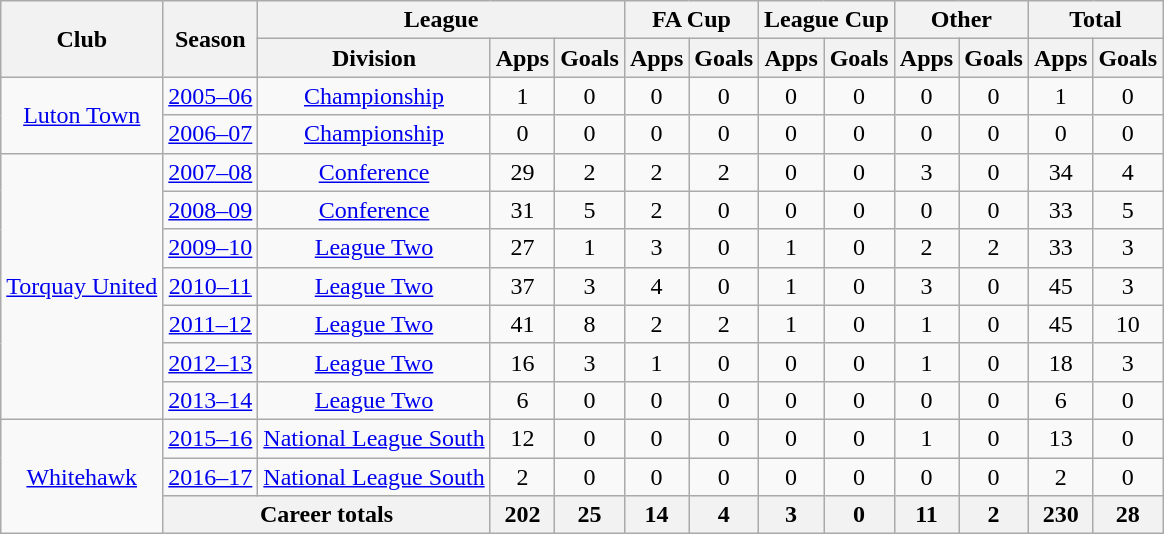<table class="wikitable" style="text-align: center;">
<tr>
<th rowspan="2">Club</th>
<th rowspan="2">Season</th>
<th colspan="3">League</th>
<th colspan="2">FA Cup</th>
<th colspan="2">League Cup</th>
<th colspan="2">Other</th>
<th colspan="2">Total</th>
</tr>
<tr>
<th>Division</th>
<th>Apps</th>
<th>Goals</th>
<th>Apps</th>
<th>Goals</th>
<th>Apps</th>
<th>Goals</th>
<th>Apps</th>
<th>Goals</th>
<th>Apps</th>
<th>Goals</th>
</tr>
<tr>
<td rowspan="2" valign="center"><a href='#'>Luton Town</a></td>
<td><a href='#'>2005–06</a></td>
<td><a href='#'>Championship</a></td>
<td>1</td>
<td>0</td>
<td>0</td>
<td>0</td>
<td>0</td>
<td>0</td>
<td>0</td>
<td>0</td>
<td>1</td>
<td>0</td>
</tr>
<tr>
<td><a href='#'>2006–07</a></td>
<td><a href='#'>Championship</a></td>
<td>0</td>
<td>0</td>
<td>0</td>
<td>0</td>
<td>0</td>
<td>0</td>
<td>0</td>
<td>0</td>
<td>0</td>
<td>0</td>
</tr>
<tr>
<td rowspan="7" valign="center"><a href='#'>Torquay United</a></td>
<td><a href='#'>2007–08</a></td>
<td><a href='#'>Conference</a></td>
<td>29</td>
<td>2</td>
<td>2</td>
<td>2</td>
<td>0</td>
<td>0</td>
<td>3</td>
<td>0</td>
<td>34</td>
<td>4</td>
</tr>
<tr>
<td><a href='#'>2008–09</a></td>
<td><a href='#'>Conference</a></td>
<td>31</td>
<td>5</td>
<td>2</td>
<td>0</td>
<td>0</td>
<td>0</td>
<td>0</td>
<td>0</td>
<td>33</td>
<td>5</td>
</tr>
<tr>
<td><a href='#'>2009–10</a></td>
<td><a href='#'>League Two</a></td>
<td>27</td>
<td>1</td>
<td>3</td>
<td>0</td>
<td>1</td>
<td>0</td>
<td>2</td>
<td>2</td>
<td>33</td>
<td>3</td>
</tr>
<tr>
<td><a href='#'>2010–11</a></td>
<td><a href='#'>League Two</a></td>
<td>37</td>
<td>3</td>
<td>4</td>
<td>0</td>
<td>1</td>
<td>0</td>
<td>3</td>
<td>0</td>
<td>45</td>
<td>3</td>
</tr>
<tr>
<td><a href='#'>2011–12</a></td>
<td><a href='#'>League Two</a></td>
<td>41</td>
<td>8</td>
<td>2</td>
<td>2</td>
<td>1</td>
<td>0</td>
<td>1</td>
<td>0</td>
<td>45</td>
<td>10</td>
</tr>
<tr>
<td><a href='#'>2012–13</a></td>
<td><a href='#'>League Two</a></td>
<td>16</td>
<td>3</td>
<td>1</td>
<td>0</td>
<td>0</td>
<td>0</td>
<td>1</td>
<td>0</td>
<td>18</td>
<td>3</td>
</tr>
<tr>
<td><a href='#'>2013–14</a></td>
<td><a href='#'>League Two</a></td>
<td>6</td>
<td>0</td>
<td>0</td>
<td>0</td>
<td>0</td>
<td>0</td>
<td>0</td>
<td>0</td>
<td>6</td>
<td>0</td>
</tr>
<tr>
<td rowspan="5" valign="center"><a href='#'>Whitehawk</a></td>
<td><a href='#'>2015–16</a></td>
<td><a href='#'>National League South</a></td>
<td>12</td>
<td>0</td>
<td>0</td>
<td>0</td>
<td>0</td>
<td>0</td>
<td>1</td>
<td>0</td>
<td>13</td>
<td>0</td>
</tr>
<tr>
<td><a href='#'>2016–17</a></td>
<td><a href='#'>National League South</a></td>
<td>2</td>
<td>0</td>
<td>0</td>
<td>0</td>
<td>0</td>
<td>0</td>
<td>0</td>
<td>0</td>
<td>2</td>
<td>0</td>
</tr>
<tr>
<th colspan="2">Career totals</th>
<th>202</th>
<th>25</th>
<th>14</th>
<th>4</th>
<th>3</th>
<th>0</th>
<th>11</th>
<th>2</th>
<th>230</th>
<th>28</th>
</tr>
</table>
